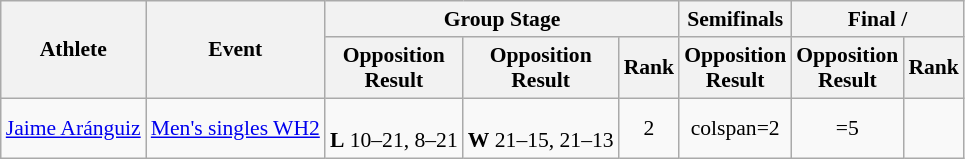<table class=wikitable style="font-size:90%">
<tr align=center>
<th rowspan="2">Athlete</th>
<th rowspan="2">Event</th>
<th colspan="3">Group Stage</th>
<th>Semifinals</th>
<th colspan="2">Final / </th>
</tr>
<tr>
<th>Opposition<br>Result</th>
<th>Opposition<br>Result</th>
<th>Rank</th>
<th>Opposition<br>Result</th>
<th>Opposition<br>Result</th>
<th>Rank</th>
</tr>
<tr align=center>
<td align=left><a href='#'>Jaime Aránguiz</a></td>
<td align=left><a href='#'>Men's singles WH2</a></td>
<td><br> <strong>L</strong> 10–21, 8–21</td>
<td><br> <strong>W</strong> 21–15, 21–13</td>
<td>2</td>
<td>colspan=2  </td>
<td>=5</td>
</tr>
</table>
